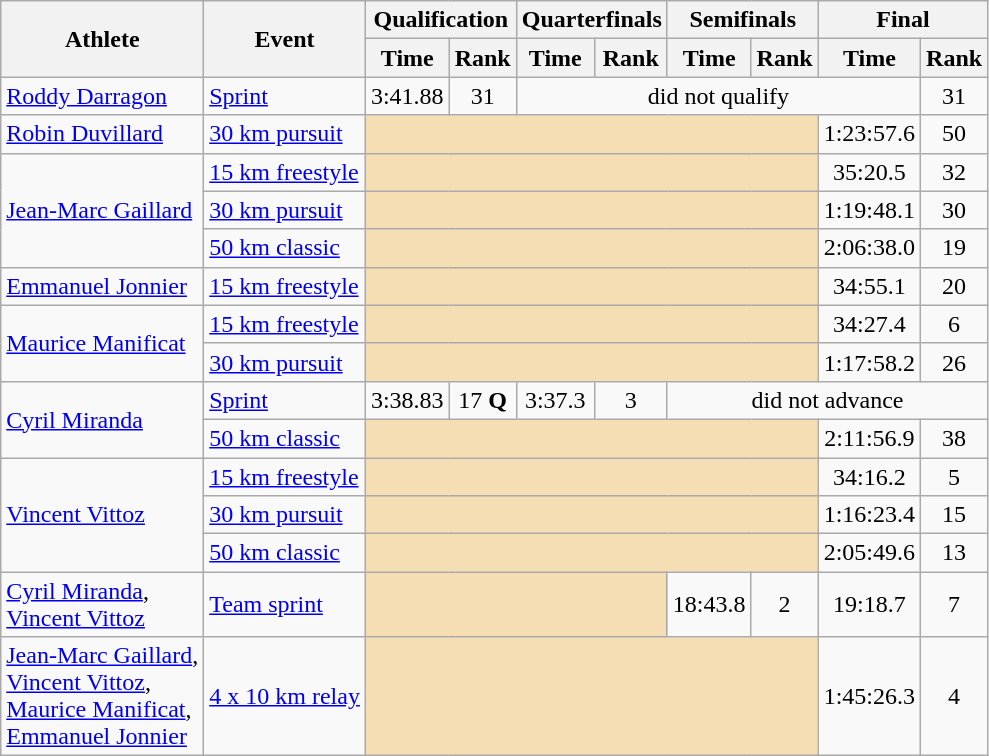<table class="wikitable">
<tr>
<th rowspan="2">Athlete</th>
<th rowspan="2">Event</th>
<th colspan="2">Qualification</th>
<th colspan="2">Quarterfinals</th>
<th colspan="2">Semifinals</th>
<th colspan="2">Final</th>
</tr>
<tr>
<th>Time</th>
<th>Rank</th>
<th>Time</th>
<th>Rank</th>
<th>Time</th>
<th>Rank</th>
<th>Time</th>
<th>Rank</th>
</tr>
<tr>
<td><a href='#'>Roddy Darragon</a></td>
<td><a href='#'>Sprint</a></td>
<td align="center">3:41.88</td>
<td align="center">31</td>
<td colspan="5" align="center">did not qualify</td>
<td align="center">31</td>
</tr>
<tr>
<td><a href='#'>Robin Duvillard</a></td>
<td><a href='#'>30 km pursuit</a></td>
<td colspan="6" bgcolor="wheat"></td>
<td align="center">1:23:57.6</td>
<td align="center">50</td>
</tr>
<tr>
<td rowspan=3><a href='#'>Jean-Marc Gaillard</a></td>
<td><a href='#'>15 km freestyle</a></td>
<td colspan="6" bgcolor="wheat"></td>
<td align="center">35:20.5</td>
<td align="center">32</td>
</tr>
<tr>
<td><a href='#'>30 km pursuit</a></td>
<td colspan="6" bgcolor="wheat"></td>
<td align="center">1:19:48.1</td>
<td align="center">30</td>
</tr>
<tr>
<td><a href='#'>50 km classic</a></td>
<td colspan="6" bgcolor="wheat"></td>
<td align="center">2:06:38.0</td>
<td align="center">19</td>
</tr>
<tr>
<td><a href='#'>Emmanuel Jonnier</a></td>
<td><a href='#'>15 km freestyle</a></td>
<td colspan="6" bgcolor="wheat"></td>
<td align="center">34:55.1</td>
<td align="center">20</td>
</tr>
<tr>
<td rowspan=2><a href='#'>Maurice Manificat</a></td>
<td><a href='#'>15 km freestyle</a></td>
<td colspan="6" bgcolor="wheat"></td>
<td align="center">34:27.4</td>
<td align="center">6</td>
</tr>
<tr>
<td><a href='#'>30 km pursuit</a></td>
<td colspan="6" bgcolor="wheat"></td>
<td align="center">1:17:58.2</td>
<td align="center">26</td>
</tr>
<tr>
<td rowspan=2><a href='#'>Cyril Miranda</a></td>
<td><a href='#'>Sprint</a></td>
<td align="center">3:38.83</td>
<td align="center">17 <strong>Q</strong></td>
<td align="center">3:37.3</td>
<td align="center">3</td>
<td colspan="5" align="center">did not advance</td>
</tr>
<tr>
<td><a href='#'>50 km classic</a></td>
<td colspan="6" bgcolor="wheat"></td>
<td align="center">2:11:56.9</td>
<td align="center">38</td>
</tr>
<tr>
<td rowspan=3><a href='#'>Vincent Vittoz</a></td>
<td><a href='#'>15 km freestyle</a></td>
<td colspan="6" bgcolor="wheat"></td>
<td align="center">34:16.2</td>
<td align="center">5</td>
</tr>
<tr>
<td><a href='#'>30 km pursuit</a></td>
<td colspan="6" bgcolor="wheat"></td>
<td align="center">1:16:23.4</td>
<td align="center">15</td>
</tr>
<tr>
<td><a href='#'>50 km classic</a></td>
<td colspan="6" bgcolor="wheat"></td>
<td align="center">2:05:49.6</td>
<td align="center">13</td>
</tr>
<tr>
<td><a href='#'>Cyril Miranda</a>, <br><a href='#'>Vincent Vittoz</a></td>
<td><a href='#'>Team sprint</a></td>
<td colspan="4" bgcolor="wheat"></td>
<td align="center">18:43.8</td>
<td align="center">2</td>
<td align="center">19:18.7</td>
<td align="center">7</td>
</tr>
<tr>
<td><a href='#'>Jean-Marc Gaillard</a>, <br><a href='#'>Vincent Vittoz</a>, <br><a href='#'>Maurice Manificat</a>, <br><a href='#'>Emmanuel Jonnier</a></td>
<td><a href='#'>4 x 10 km relay</a></td>
<td colspan="6" bgcolor="wheat"></td>
<td align="center">1:45:26.3</td>
<td align="center">4</td>
</tr>
</table>
